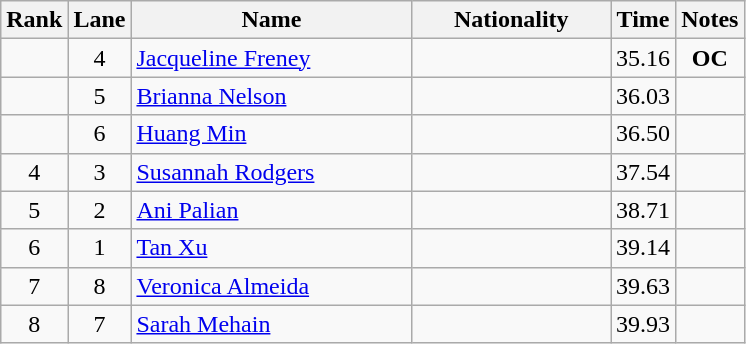<table class="wikitable sortable" style="text-align:center">
<tr>
<th>Rank</th>
<th>Lane</th>
<th style="width:180px">Name</th>
<th style="width:125px">Nationality</th>
<th>Time</th>
<th>Notes</th>
</tr>
<tr>
<td></td>
<td>4</td>
<td style="text-align:left;"><a href='#'>Jacqueline Freney</a></td>
<td style="text-align:left;"></td>
<td>35.16</td>
<td><strong>OC</strong></td>
</tr>
<tr>
<td></td>
<td>5</td>
<td style="text-align:left;"><a href='#'>Brianna Nelson</a></td>
<td style="text-align:left;"></td>
<td>36.03</td>
<td></td>
</tr>
<tr>
<td></td>
<td>6</td>
<td style="text-align:left;"><a href='#'>Huang Min</a></td>
<td style="text-align:left;"></td>
<td>36.50</td>
<td></td>
</tr>
<tr>
<td>4</td>
<td>3</td>
<td style="text-align:left;"><a href='#'>Susannah Rodgers</a></td>
<td style="text-align:left;"></td>
<td>37.54</td>
<td></td>
</tr>
<tr>
<td>5</td>
<td>2</td>
<td style="text-align:left;"><a href='#'>Ani Palian</a></td>
<td style="text-align:left;"></td>
<td>38.71</td>
<td></td>
</tr>
<tr>
<td>6</td>
<td>1</td>
<td style="text-align:left;"><a href='#'>Tan Xu</a></td>
<td style="text-align:left;"></td>
<td>39.14</td>
<td></td>
</tr>
<tr>
<td>7</td>
<td>8</td>
<td style="text-align:left;"><a href='#'>Veronica Almeida</a></td>
<td style="text-align:left;"></td>
<td>39.63</td>
<td></td>
</tr>
<tr>
<td>8</td>
<td>7</td>
<td style="text-align:left;"><a href='#'>Sarah Mehain</a></td>
<td style="text-align:left;"></td>
<td>39.93</td>
<td></td>
</tr>
</table>
